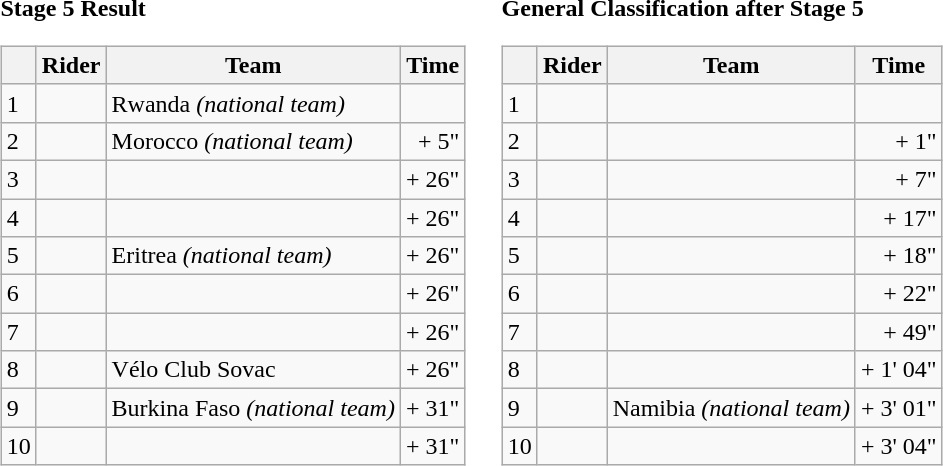<table>
<tr>
<td><strong>Stage 5 Result</strong><br><table class="wikitable">
<tr>
<th></th>
<th>Rider</th>
<th>Team</th>
<th>Time</th>
</tr>
<tr>
<td>1</td>
<td></td>
<td>Rwanda <em>(national team)</em></td>
<td align="right"></td>
</tr>
<tr>
<td>2</td>
<td> </td>
<td>Morocco <em>(national team)</em></td>
<td align="right">+ 5"</td>
</tr>
<tr>
<td>3</td>
<td></td>
<td></td>
<td align="right">+ 26"</td>
</tr>
<tr>
<td>4</td>
<td></td>
<td></td>
<td align="right">+ 26"</td>
</tr>
<tr>
<td>5</td>
<td></td>
<td>Eritrea <em>(national team)</em></td>
<td align="right">+ 26"</td>
</tr>
<tr>
<td>6</td>
<td></td>
<td></td>
<td align="right">+ 26"</td>
</tr>
<tr>
<td>7</td>
<td></td>
<td></td>
<td align="right">+ 26"</td>
</tr>
<tr>
<td>8</td>
<td></td>
<td>Vélo Club Sovac</td>
<td align="right">+ 26"</td>
</tr>
<tr>
<td>9</td>
<td></td>
<td>Burkina Faso <em>(national team)</em></td>
<td align="right">+ 31"</td>
</tr>
<tr>
<td>10</td>
<td></td>
<td></td>
<td align="right">+ 31"</td>
</tr>
</table>
</td>
<td></td>
<td><strong>General Classification after Stage 5</strong><br><table class="wikitable">
<tr>
<th></th>
<th>Rider</th>
<th>Team</th>
<th>Time</th>
</tr>
<tr>
<td>1</td>
<td> </td>
<td></td>
<td align="right"></td>
</tr>
<tr>
<td>2</td>
<td></td>
<td></td>
<td align="right">+ 1"</td>
</tr>
<tr>
<td>3</td>
<td></td>
<td></td>
<td align="right">+ 7"</td>
</tr>
<tr>
<td>4</td>
<td></td>
<td></td>
<td align="right">+ 17"</td>
</tr>
<tr>
<td>5</td>
<td></td>
<td></td>
<td align="right">+ 18"</td>
</tr>
<tr>
<td>6</td>
<td></td>
<td></td>
<td align="right">+ 22"</td>
</tr>
<tr>
<td>7</td>
<td></td>
<td></td>
<td align="right">+ 49"</td>
</tr>
<tr>
<td>8</td>
<td> </td>
<td></td>
<td align="right">+ 1' 04"</td>
</tr>
<tr>
<td>9</td>
<td></td>
<td>Namibia <em>(national team)</em></td>
<td align="right">+ 3' 01"</td>
</tr>
<tr>
<td>10</td>
<td></td>
<td></td>
<td align="right">+ 3' 04"</td>
</tr>
</table>
</td>
</tr>
</table>
